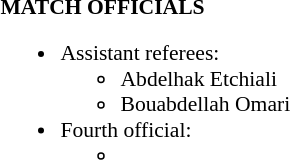<table width=100% style="font-size: 90%">
<tr>
<td width=50% valign=top><br><strong>MATCH OFFICIALS</strong><ul><li>Assistant referees:<ul><li>Abdelhak Etchiali</li><li>Bouabdellah Omari</li></ul></li><li>Fourth official:<ul><li></li></ul></li></ul></td>
</tr>
</table>
